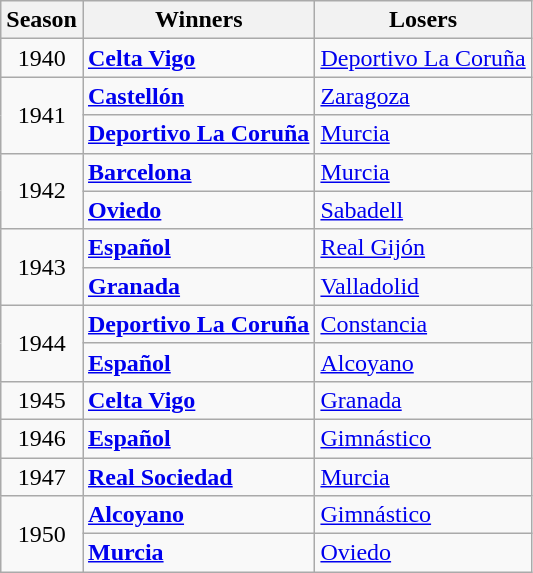<table class="wikitable">
<tr>
<th>Season</th>
<th>Winners</th>
<th>Losers</th>
</tr>
<tr>
<td align=center>1940</td>
<td><strong><a href='#'>Celta Vigo</a></strong></td>
<td><a href='#'>Deportivo La Coruña</a></td>
</tr>
<tr>
<td rowspan=2 align=center>1941</td>
<td><strong><a href='#'>Castellón</a></strong></td>
<td><a href='#'>Zaragoza</a></td>
</tr>
<tr>
<td><strong><a href='#'>Deportivo La Coruña</a></strong></td>
<td><a href='#'>Murcia</a></td>
</tr>
<tr>
<td rowspan=2 align=center>1942</td>
<td><strong><a href='#'>Barcelona</a></strong></td>
<td><a href='#'>Murcia</a></td>
</tr>
<tr>
<td><strong><a href='#'>Oviedo</a></strong></td>
<td><a href='#'>Sabadell</a></td>
</tr>
<tr>
<td rowspan=2 align=center>1943</td>
<td><strong><a href='#'>Español</a></strong></td>
<td><a href='#'>Real Gijón</a></td>
</tr>
<tr>
<td><strong><a href='#'>Granada</a></strong></td>
<td><a href='#'>Valladolid</a></td>
</tr>
<tr>
<td rowspan=2 align=center>1944</td>
<td><strong><a href='#'>Deportivo La Coruña</a></strong></td>
<td><a href='#'>Constancia</a></td>
</tr>
<tr>
<td><strong><a href='#'>Español</a></strong></td>
<td><a href='#'>Alcoyano</a></td>
</tr>
<tr>
<td align=center>1945</td>
<td><strong><a href='#'>Celta Vigo</a></strong></td>
<td><a href='#'>Granada</a></td>
</tr>
<tr>
<td align=center>1946</td>
<td><strong><a href='#'>Español</a></strong></td>
<td><a href='#'>Gimnástico</a></td>
</tr>
<tr>
<td align=center>1947</td>
<td><strong><a href='#'>Real Sociedad</a></strong></td>
<td><a href='#'>Murcia</a></td>
</tr>
<tr>
<td rowspan=2 align=center>1950</td>
<td><strong><a href='#'>Alcoyano</a></strong></td>
<td><a href='#'>Gimnástico</a></td>
</tr>
<tr>
<td><strong><a href='#'>Murcia</a></strong></td>
<td><a href='#'>Oviedo</a></td>
</tr>
</table>
